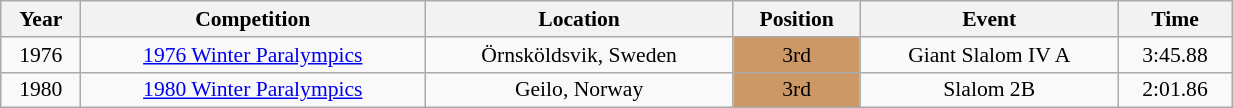<table class="wikitable" width=65% style="font-size:90%; text-align:center;">
<tr>
<th>Year</th>
<th>Competition</th>
<th>Location</th>
<th>Position</th>
<th>Event</th>
<th>Time</th>
</tr>
<tr>
<td>1976</td>
<td><a href='#'>1976 Winter Paralympics</a></td>
<td>Örnsköldsvik, Sweden</td>
<td bgcolor=cc9966>3rd</td>
<td>Giant Slalom IV A</td>
<td>3:45.88</td>
</tr>
<tr>
<td>1980</td>
<td><a href='#'>1980 Winter Paralympics</a></td>
<td>Geilo, Norway</td>
<td bgcolor=cc9966>3rd</td>
<td>Slalom 2B</td>
<td>2:01.86</td>
</tr>
</table>
